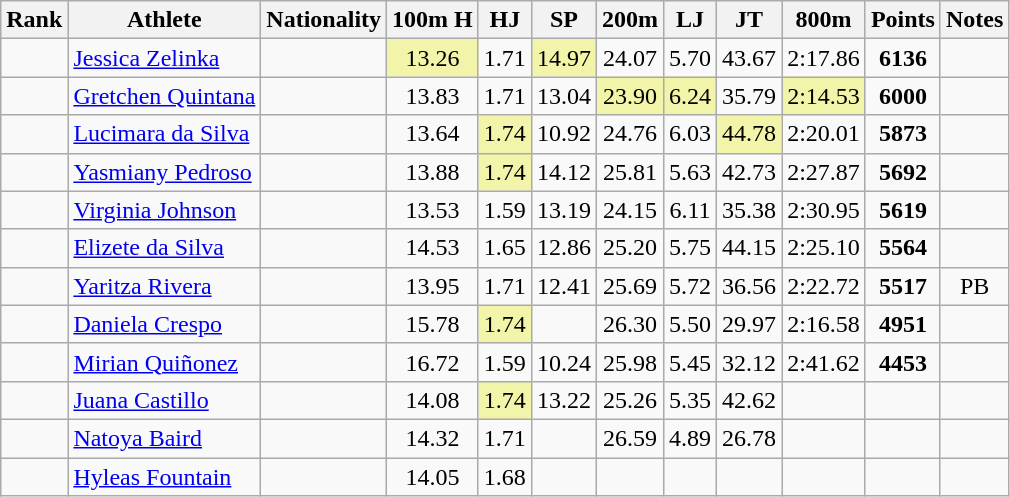<table class="wikitable sortable" style=" text-align:center;">
<tr>
<th>Rank</th>
<th>Athlete</th>
<th>Nationality</th>
<th>100m H</th>
<th>HJ</th>
<th>SP</th>
<th>200m</th>
<th>LJ</th>
<th>JT</th>
<th>800m</th>
<th>Points</th>
<th>Notes</th>
</tr>
<tr>
<td></td>
<td align=left><a href='#'>Jessica Zelinka</a></td>
<td align=left></td>
<td bgcolor=#F2F5A9>13.26</td>
<td>1.71</td>
<td bgcolor=#F2F5A9>14.97</td>
<td>24.07</td>
<td>5.70</td>
<td>43.67</td>
<td>2:17.86</td>
<td><strong>6136</strong></td>
<td></td>
</tr>
<tr>
<td></td>
<td align=left><a href='#'>Gretchen Quintana</a></td>
<td align=left></td>
<td>13.83</td>
<td>1.71</td>
<td>13.04</td>
<td bgcolor=#F2F5A9>23.90</td>
<td bgcolor=#F2F5A9>6.24</td>
<td>35.79</td>
<td bgcolor=#F2F5A9>2:14.53</td>
<td><strong>6000</strong></td>
<td></td>
</tr>
<tr>
<td></td>
<td align=left><a href='#'>Lucimara da Silva</a></td>
<td align=left></td>
<td>13.64</td>
<td bgcolor=#F2F5A9>1.74</td>
<td>10.92</td>
<td>24.76</td>
<td>6.03</td>
<td bgcolor=#F2F5A9>44.78</td>
<td>2:20.01</td>
<td><strong>5873</strong></td>
<td></td>
</tr>
<tr>
<td></td>
<td align=left><a href='#'>Yasmiany Pedroso</a></td>
<td align=left></td>
<td>13.88</td>
<td bgcolor=#F2F5A9>1.74</td>
<td>14.12</td>
<td>25.81</td>
<td>5.63</td>
<td>42.73</td>
<td>2:27.87</td>
<td><strong>5692</strong></td>
<td></td>
</tr>
<tr>
<td></td>
<td align=left><a href='#'>Virginia Johnson</a></td>
<td align=left></td>
<td>13.53</td>
<td>1.59</td>
<td>13.19</td>
<td>24.15</td>
<td>6.11</td>
<td>35.38</td>
<td>2:30.95</td>
<td><strong>5619</strong></td>
<td></td>
</tr>
<tr>
<td></td>
<td align=left><a href='#'>Elizete da Silva</a></td>
<td align=left></td>
<td>14.53</td>
<td>1.65</td>
<td>12.86</td>
<td>25.20</td>
<td>5.75</td>
<td>44.15</td>
<td>2:25.10</td>
<td><strong>5564</strong></td>
<td></td>
</tr>
<tr>
<td></td>
<td align=left><a href='#'>Yaritza Rivera</a></td>
<td align=left></td>
<td>13.95</td>
<td>1.71</td>
<td>12.41</td>
<td>25.69</td>
<td>5.72</td>
<td>36.56</td>
<td>2:22.72</td>
<td><strong>5517</strong></td>
<td>PB</td>
</tr>
<tr>
<td></td>
<td align=left><a href='#'>Daniela Crespo</a></td>
<td align=left></td>
<td>15.78</td>
<td bgcolor=#F2F5A9>1.74</td>
<td></td>
<td>26.30</td>
<td>5.50</td>
<td>29.97</td>
<td>2:16.58</td>
<td><strong>4951</strong></td>
<td></td>
</tr>
<tr>
<td></td>
<td align=left><a href='#'>Mirian Quiñonez</a></td>
<td align=left></td>
<td>16.72</td>
<td>1.59</td>
<td>10.24</td>
<td>25.98</td>
<td>5.45</td>
<td>32.12</td>
<td>2:41.62</td>
<td><strong>4453</strong></td>
<td></td>
</tr>
<tr>
<td></td>
<td align=left><a href='#'>Juana Castillo</a></td>
<td align=left></td>
<td>14.08</td>
<td bgcolor=#F2F5A9>1.74</td>
<td>13.22</td>
<td>25.26</td>
<td>5.35</td>
<td>42.62</td>
<td></td>
<td><strong></strong></td>
<td></td>
</tr>
<tr>
<td></td>
<td align=left><a href='#'>Natoya Baird</a></td>
<td align=left></td>
<td>14.32</td>
<td>1.71</td>
<td></td>
<td>26.59</td>
<td>4.89</td>
<td>26.78</td>
<td></td>
<td><strong></strong></td>
<td></td>
</tr>
<tr>
<td></td>
<td align=left><a href='#'>Hyleas Fountain</a></td>
<td align=left></td>
<td>14.05</td>
<td>1.68</td>
<td></td>
<td></td>
<td></td>
<td></td>
<td></td>
<td><strong></strong></td>
<td></td>
</tr>
</table>
